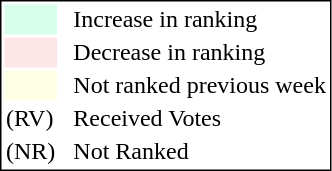<table style="border:1px solid black;">
<tr>
<td style="background:#D8FFEB; width:20px;"></td>
<td> </td>
<td>Increase in ranking</td>
</tr>
<tr>
<td style="background:#FFE6E6; width:20px;"></td>
<td> </td>
<td>Decrease in ranking</td>
</tr>
<tr>
<td style="background:#FFFFE6; width:20px;"></td>
<td> </td>
<td>Not ranked previous week</td>
</tr>
<tr>
<td>(RV)</td>
<td> </td>
<td>Received Votes</td>
</tr>
<tr>
<td>(NR)</td>
<td> </td>
<td>Not Ranked</td>
</tr>
</table>
